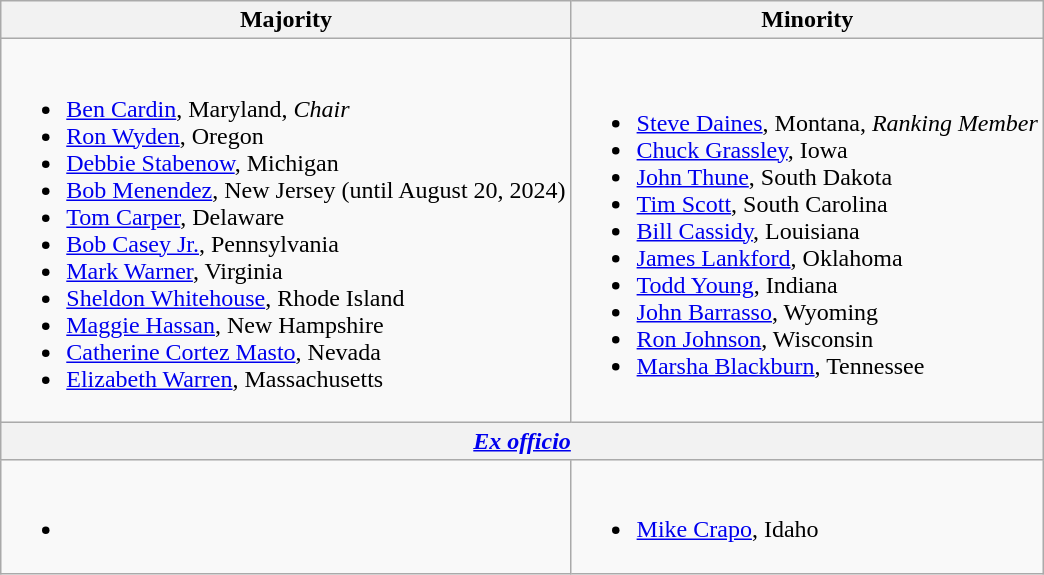<table class=wikitable>
<tr>
<th>Majority</th>
<th>Minority</th>
</tr>
<tr>
<td><br><ul><li><a href='#'>Ben Cardin</a>, Maryland, <em>Chair</em></li><li><a href='#'>Ron Wyden</a>, Oregon</li><li><a href='#'>Debbie Stabenow</a>, Michigan</li><li><a href='#'>Bob Menendez</a>, New Jersey (until August 20, 2024)</li><li><a href='#'>Tom Carper</a>, Delaware</li><li><a href='#'>Bob Casey Jr.</a>, Pennsylvania</li><li><a href='#'>Mark Warner</a>, Virginia</li><li><a href='#'>Sheldon Whitehouse</a>, Rhode Island</li><li><a href='#'>Maggie Hassan</a>, New Hampshire</li><li><a href='#'>Catherine Cortez Masto</a>, Nevada</li><li><a href='#'>Elizabeth Warren</a>, Massachusetts</li></ul></td>
<td><br><ul><li><a href='#'>Steve Daines</a>, Montana, <em>Ranking Member</em></li><li><a href='#'>Chuck Grassley</a>, Iowa</li><li><a href='#'>John Thune</a>, South Dakota</li><li><a href='#'>Tim Scott</a>, South Carolina</li><li><a href='#'>Bill Cassidy</a>, Louisiana</li><li><a href='#'>James Lankford</a>, Oklahoma</li><li><a href='#'>Todd Young</a>, Indiana</li><li><a href='#'>John Barrasso</a>, Wyoming</li><li><a href='#'>Ron Johnson</a>, Wisconsin</li><li><a href='#'>Marsha Blackburn</a>, Tennessee</li></ul></td>
</tr>
<tr>
<th colspan=2><em><a href='#'>Ex officio</a></em></th>
</tr>
<tr>
<td><br><ul><li></li></ul></td>
<td><br><ul><li><a href='#'>Mike Crapo</a>, Idaho</li></ul></td>
</tr>
</table>
